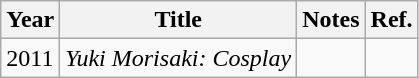<table class="wikitable">
<tr>
<th>Year</th>
<th>Title</th>
<th>Notes</th>
<th>Ref.</th>
</tr>
<tr>
<td>2011</td>
<td><em>Yuki Morisaki: Cosplay</em></td>
<td></td>
<td></td>
</tr>
</table>
